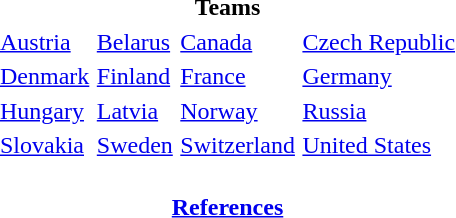<table class="toc" style="padding: 6px; border-spacing: 3px;">
<tr>
<th colspan=4>Teams</th>
</tr>
<tr>
<td><a href='#'>Austria</a></td>
<td><a href='#'>Belarus</a></td>
<td><a href='#'>Canada</a></td>
<td><a href='#'>Czech Republic</a></td>
</tr>
<tr>
<td><a href='#'>Denmark</a></td>
<td><a href='#'>Finland</a></td>
<td><a href='#'>France</a></td>
<td><a href='#'>Germany</a></td>
</tr>
<tr>
<td><a href='#'>Hungary</a></td>
<td><a href='#'>Latvia</a></td>
<td><a href='#'>Norway</a></td>
<td><a href='#'>Russia</a></td>
</tr>
<tr>
<td><a href='#'>Slovakia</a></td>
<td><a href='#'>Sweden</a></td>
<td><a href='#'>Switzerland</a></td>
<td><a href='#'>United States</a></td>
</tr>
<tr>
<td colspan=4 align=center><br><strong><a href='#'>References</a></strong></td>
</tr>
</table>
